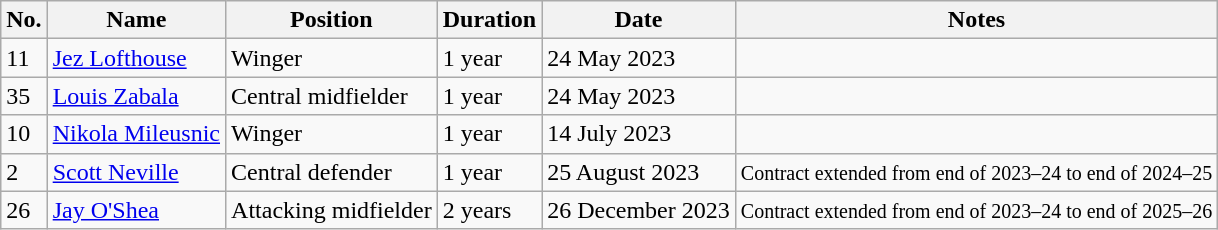<table class="wikitable">
<tr>
<th>No.</th>
<th>Name</th>
<th>Position</th>
<th>Duration</th>
<th>Date</th>
<th>Notes</th>
</tr>
<tr>
<td>11</td>
<td><a href='#'>Jez Lofthouse</a></td>
<td>Winger</td>
<td>1 year</td>
<td>24 May 2023</td>
<td></td>
</tr>
<tr>
<td>35</td>
<td><a href='#'>Louis Zabala</a></td>
<td>Central midfielder</td>
<td>1 year</td>
<td>24 May 2023</td>
<td></td>
</tr>
<tr>
<td>10</td>
<td><a href='#'>Nikola Mileusnic</a></td>
<td>Winger</td>
<td>1 year</td>
<td>14 July 2023</td>
<td></td>
</tr>
<tr>
<td>2</td>
<td><a href='#'>Scott Neville</a></td>
<td>Central defender</td>
<td>1 year</td>
<td>25 August 2023</td>
<td><small>Contract extended from end of 2023–24 to end of 2024–25</small></td>
</tr>
<tr>
<td>26</td>
<td> <a href='#'>Jay O'Shea</a></td>
<td>Attacking midfielder</td>
<td>2 years</td>
<td>26 December 2023</td>
<td><small>Contract extended from end of 2023–24 to end of 2025–26</small></td>
</tr>
</table>
